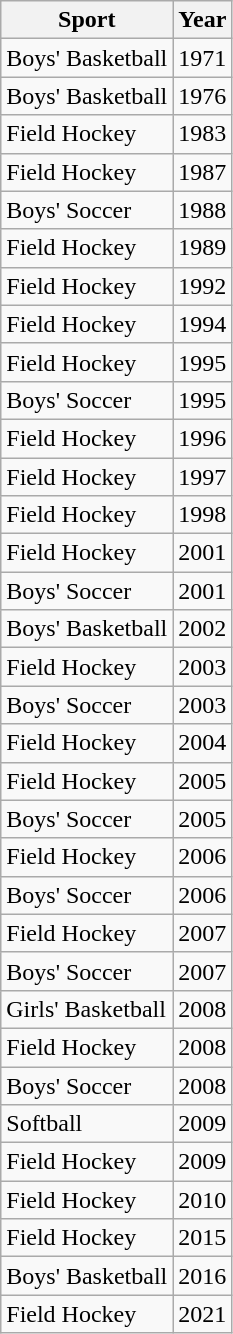<table class="wikitable mw-collapsible mw-collapsed">
<tr>
<th>Sport</th>
<th>Year</th>
</tr>
<tr>
<td>Boys' Basketball</td>
<td>1971</td>
</tr>
<tr>
<td>Boys' Basketball</td>
<td>1976</td>
</tr>
<tr>
<td>Field Hockey</td>
<td>1983</td>
</tr>
<tr>
<td>Field Hockey</td>
<td>1987</td>
</tr>
<tr>
<td>Boys' Soccer</td>
<td>1988</td>
</tr>
<tr>
<td>Field Hockey</td>
<td>1989</td>
</tr>
<tr>
<td>Field Hockey</td>
<td>1992</td>
</tr>
<tr>
<td>Field Hockey</td>
<td>1994</td>
</tr>
<tr>
<td>Field Hockey</td>
<td>1995</td>
</tr>
<tr>
<td>Boys' Soccer</td>
<td>1995</td>
</tr>
<tr>
<td>Field Hockey</td>
<td>1996</td>
</tr>
<tr>
<td>Field Hockey</td>
<td>1997</td>
</tr>
<tr>
<td>Field Hockey</td>
<td>1998</td>
</tr>
<tr>
<td>Field Hockey</td>
<td>2001</td>
</tr>
<tr>
<td>Boys' Soccer</td>
<td>2001</td>
</tr>
<tr>
<td>Boys' Basketball</td>
<td>2002</td>
</tr>
<tr>
<td>Field Hockey</td>
<td>2003</td>
</tr>
<tr>
<td>Boys' Soccer</td>
<td>2003</td>
</tr>
<tr>
<td>Field Hockey</td>
<td>2004</td>
</tr>
<tr>
<td>Field Hockey</td>
<td>2005</td>
</tr>
<tr>
<td>Boys' Soccer</td>
<td>2005</td>
</tr>
<tr>
<td>Field Hockey</td>
<td>2006</td>
</tr>
<tr>
<td>Boys' Soccer</td>
<td>2006</td>
</tr>
<tr>
<td>Field Hockey</td>
<td>2007</td>
</tr>
<tr>
<td>Boys' Soccer</td>
<td>2007</td>
</tr>
<tr>
<td>Girls' Basketball</td>
<td>2008</td>
</tr>
<tr>
<td>Field Hockey</td>
<td>2008</td>
</tr>
<tr>
<td>Boys' Soccer</td>
<td>2008</td>
</tr>
<tr>
<td>Softball</td>
<td>2009</td>
</tr>
<tr>
<td>Field Hockey</td>
<td>2009</td>
</tr>
<tr>
<td>Field Hockey</td>
<td>2010</td>
</tr>
<tr>
<td>Field Hockey</td>
<td>2015</td>
</tr>
<tr>
<td>Boys' Basketball</td>
<td>2016</td>
</tr>
<tr>
<td>Field Hockey</td>
<td>2021</td>
</tr>
</table>
